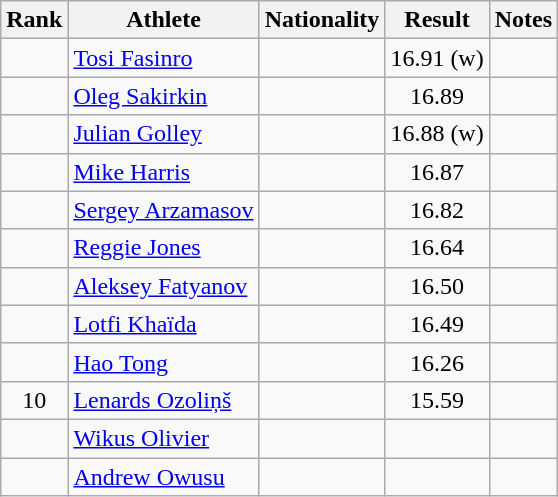<table class="wikitable sortable" style="text-align:center">
<tr>
<th>Rank</th>
<th>Athlete</th>
<th>Nationality</th>
<th>Result</th>
<th>Notes</th>
</tr>
<tr>
<td></td>
<td align=left><a href='#'>Tosi Fasinro</a></td>
<td align=left></td>
<td>16.91 (w)</td>
<td></td>
</tr>
<tr>
<td></td>
<td align=left><a href='#'>Oleg Sakirkin</a></td>
<td align=left></td>
<td>16.89</td>
<td></td>
</tr>
<tr>
<td></td>
<td align=left><a href='#'>Julian Golley</a></td>
<td align=left></td>
<td>16.88 (w)</td>
<td></td>
</tr>
<tr>
<td></td>
<td align=left><a href='#'>Mike Harris</a></td>
<td align=left></td>
<td>16.87</td>
<td></td>
</tr>
<tr>
<td></td>
<td align=left><a href='#'>Sergey Arzamasov</a></td>
<td align=left></td>
<td>16.82</td>
<td></td>
</tr>
<tr>
<td></td>
<td align=left><a href='#'>Reggie Jones</a></td>
<td align=left></td>
<td>16.64</td>
<td></td>
</tr>
<tr>
<td></td>
<td align=left><a href='#'>Aleksey Fatyanov</a></td>
<td align=left></td>
<td>16.50</td>
<td></td>
</tr>
<tr>
<td></td>
<td align=left><a href='#'>Lotfi Khaïda</a></td>
<td align=left></td>
<td>16.49</td>
<td></td>
</tr>
<tr>
<td></td>
<td align=left><a href='#'>Hao Tong</a></td>
<td align=left></td>
<td>16.26</td>
<td></td>
</tr>
<tr>
<td>10</td>
<td align=left><a href='#'>Lenards Ozoliņš</a></td>
<td align=left></td>
<td>15.59</td>
<td></td>
</tr>
<tr>
<td></td>
<td align=left><a href='#'>Wikus Olivier</a></td>
<td align=left></td>
<td></td>
<td></td>
</tr>
<tr>
<td></td>
<td align=left><a href='#'>Andrew Owusu</a></td>
<td align=left></td>
<td></td>
<td></td>
</tr>
</table>
